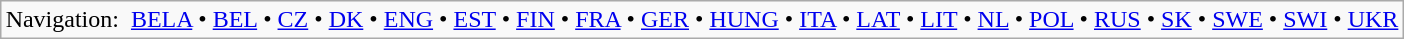<table class="wikitable"  style="margin:auto;">
<tr>
<td>Navigation:  <a href='#'>BELA</a> • <a href='#'>BEL</a> • <a href='#'>CZ</a> • <a href='#'>DK</a> • <a href='#'>ENG</a> • <a href='#'>EST</a> • <a href='#'>FIN</a> • <a href='#'>FRA</a> • <a href='#'>GER</a> • <a href='#'>HUNG</a> • <a href='#'>ITA</a> • <a href='#'>LAT</a> • <a href='#'>LIT</a> • <a href='#'>NL</a> • <a href='#'>POL</a> • <a href='#'>RUS</a> • <a href='#'>SK</a> • <a href='#'>SWE</a> • <a href='#'>SWI</a> • <a href='#'>UKR</a></td>
</tr>
</table>
